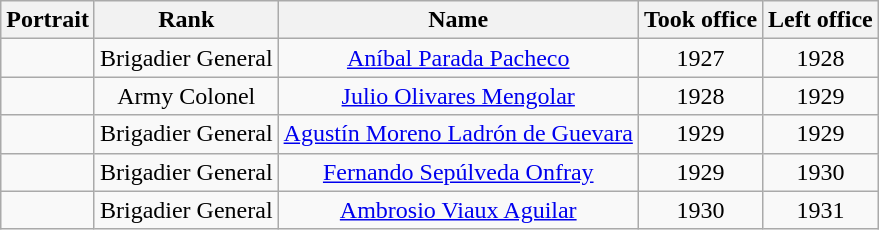<table class="wikitable" style="text-align:center; border-collapse:collapse;">
<tr>
<th>Portrait</th>
<th>Rank</th>
<th>Name</th>
<th>Took office</th>
<th>Left office</th>
</tr>
<tr>
<td></td>
<td>Brigadier General</td>
<td><a href='#'>Aníbal Parada Pacheco</a></td>
<td>1927</td>
<td>1928</td>
</tr>
<tr>
<td></td>
<td>Army Colonel</td>
<td><a href='#'>Julio Olivares Mengolar</a></td>
<td>1928</td>
<td>1929</td>
</tr>
<tr>
<td></td>
<td>Brigadier General</td>
<td><a href='#'>Agustín Moreno Ladrón de Guevara</a></td>
<td>1929</td>
<td>1929</td>
</tr>
<tr>
<td></td>
<td>Brigadier General</td>
<td><a href='#'>Fernando Sepúlveda Onfray</a></td>
<td>1929</td>
<td>1930</td>
</tr>
<tr>
<td></td>
<td>Brigadier General</td>
<td><a href='#'>Ambrosio Viaux Aguilar</a></td>
<td>1930</td>
<td>1931</td>
</tr>
</table>
